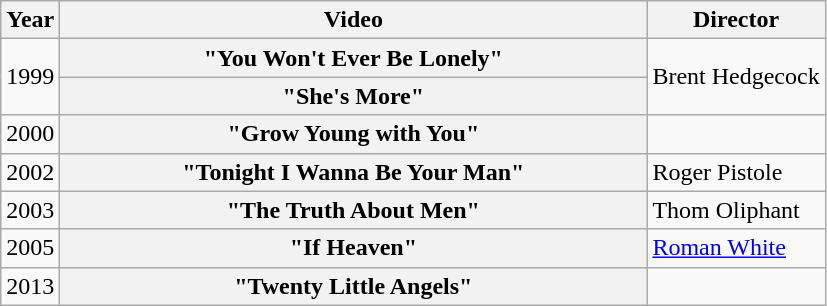<table class="wikitable plainrowheaders">
<tr>
<th>Year</th>
<th style="width:24em;">Video</th>
<th>Director</th>
</tr>
<tr>
<td rowspan=2>1999</td>
<th scope="row">"You Won't Ever Be Lonely"</th>
<td rowspan=2>Brent Hedgecock</td>
</tr>
<tr>
<th scope="row">"She's More"</th>
</tr>
<tr>
<td>2000</td>
<th scope="row">"Grow Young with You" </th>
<td></td>
</tr>
<tr>
<td>2002</td>
<th scope="row">"Tonight I Wanna Be Your Man"</th>
<td>Roger Pistole</td>
</tr>
<tr>
<td>2003</td>
<th scope="row">"The Truth About Men"<br></th>
<td>Thom Oliphant</td>
</tr>
<tr>
<td>2005</td>
<th scope="row">"If Heaven"</th>
<td><a href='#'>Roman White</a></td>
</tr>
<tr>
<td>2013</td>
<th scope="row">"Twenty Little Angels"</th>
</tr>
</table>
